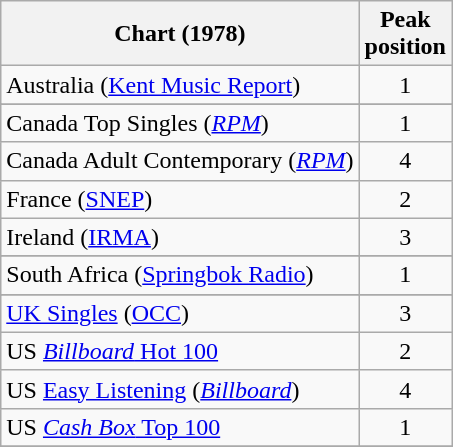<table class="wikitable sortable">
<tr>
<th>Chart (1978)</th>
<th>Peak<br>position</th>
</tr>
<tr>
<td align="left">Australia (<a href='#'>Kent Music Report</a>)</td>
<td style="text-align:center;">1</td>
</tr>
<tr>
</tr>
<tr>
</tr>
<tr>
<td>Canada Top Singles (<em><a href='#'>RPM</a></em>)</td>
<td style="text-align:center;">1</td>
</tr>
<tr>
<td>Canada Adult Contemporary (<em><a href='#'>RPM</a></em>)</td>
<td style="text-align:center;">4</td>
</tr>
<tr>
<td>France (<a href='#'>SNEP</a>)</td>
<td align="center">2</td>
</tr>
<tr>
<td>Ireland (<a href='#'>IRMA</a>)</td>
<td align=center>3</td>
</tr>
<tr>
</tr>
<tr>
</tr>
<tr>
</tr>
<tr>
<td>South Africa (<a href='#'>Springbok Radio</a>)</td>
<td align=center>1</td>
</tr>
<tr>
</tr>
<tr>
<td><a href='#'>UK Singles</a> (<a href='#'>OCC</a>)</td>
<td align=center>3</td>
</tr>
<tr>
<td>US <a href='#'><em>Billboard</em> Hot 100</a></td>
<td align=center>2</td>
</tr>
<tr>
<td>US <a href='#'>Easy Listening</a> (<em><a href='#'>Billboard</a></em>)</td>
<td style="text-align:center;">4</td>
</tr>
<tr>
<td>US <a href='#'><em>Cash Box</em> Top 100</a></td>
<td align=center>1</td>
</tr>
<tr>
</tr>
</table>
